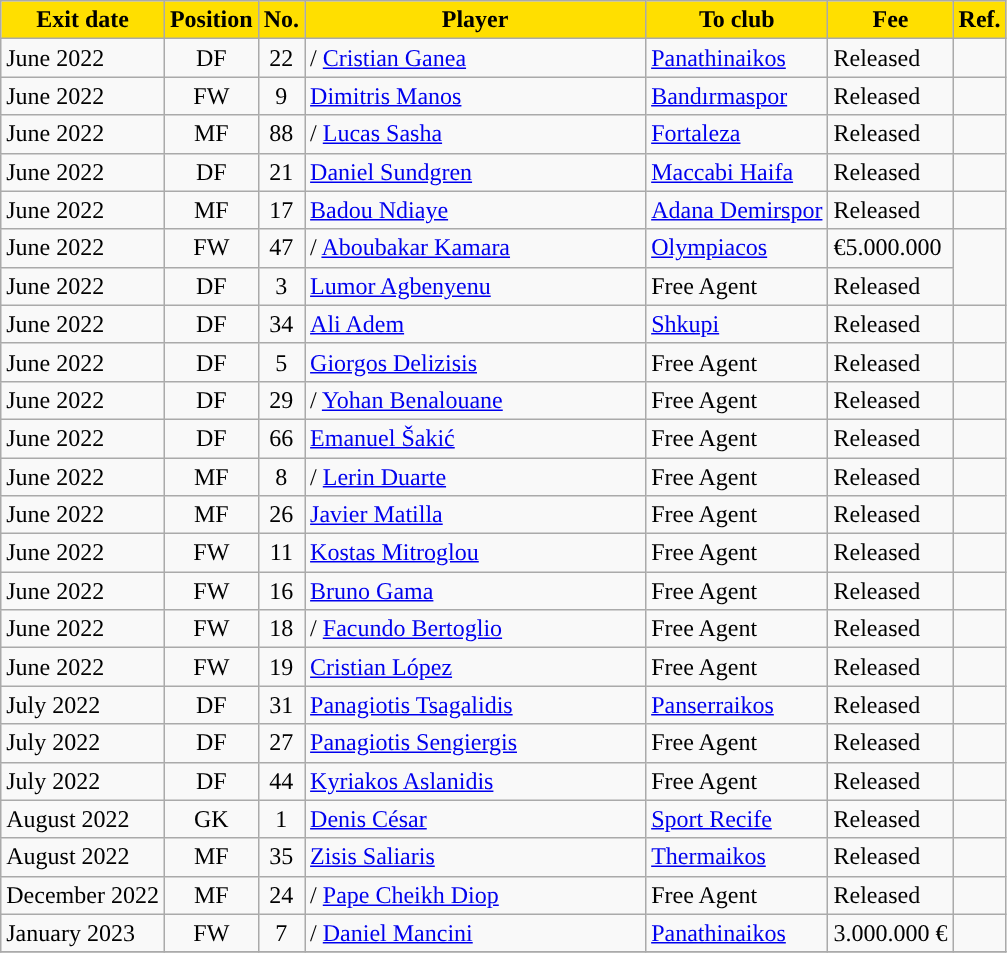<table class="wikitable sortable">
<tr>
<th style="background:#FFDF00; color:black;"><strong>Exit date</strong></th>
<th style="background:#FFDF00; color:black;"><strong>Position</strong></th>
<th style="background:#FFDF00; color:black;"><strong>No.</strong></th>
<th style="background:#FFDF00; color:black;"; width=220><strong>Player</strong></th>
<th style="background:#FFDF00; color:black;"><strong>To club</strong></th>
<th style="background:#FFDF00; color:black;"><strong>Fee</strong></th>
<th style="background:#FFDF00; color:black;"><strong>Ref.</strong></th>
</tr>
<tr>
<td>June 2022</td>
<td style="text-align:center;">DF</td>
<td style="text-align:center;">22</td>
<td style="text-align:left;"> /  <a href='#'>Cristian Ganea</a></td>
<td style="text-align:left;"> <a href='#'>Panathinaikos</a></td>
<td>Released</td>
<td></td>
</tr>
<tr>
<td>June 2022</td>
<td style="text-align:center;">FW</td>
<td style="text-align:center;">9</td>
<td style="text-align:left;"> <a href='#'>Dimitris Manos</a></td>
<td style="text-align:left;"> <a href='#'>Bandırmaspor</a></td>
<td>Released</td>
<td></td>
</tr>
<tr>
<td>June 2022</td>
<td style="text-align:center;">MF</td>
<td style="text-align:center;">88</td>
<td style="text-align:left;"> /  <a href='#'>Lucas Sasha</a></td>
<td style="text-align:left;"> <a href='#'>Fortaleza</a></td>
<td>Released</td>
<td></td>
</tr>
<tr>
<td>June 2022</td>
<td style="text-align:center;">DF</td>
<td style="text-align:center;">21</td>
<td style="text-align:left;"> <a href='#'>Daniel Sundgren</a></td>
<td style="text-align:left;"> <a href='#'>Maccabi Haifa</a></td>
<td>Released</td>
<td></td>
</tr>
<tr>
<td>June 2022</td>
<td style="text-align:center;">MF</td>
<td style="text-align:center;">17</td>
<td style="text-align:left;"> <a href='#'>Badou Ndiaye</a></td>
<td style="text-align:left;"> <a href='#'>Adana Demirspor</a></td>
<td>Released</td>
<td></td>
</tr>
<tr>
<td>June 2022</td>
<td style="text-align:center;">FW</td>
<td style="text-align:center;">47</td>
<td style="text-align:left;"> /  <a href='#'>Aboubakar Kamara</a></td>
<td style="text-align:left;"> <a href='#'>Olympiacos</a></td>
<td>€5.000.000</td>
<td rowspan=2></td>
</tr>
<tr>
<td>June 2022</td>
<td style="text-align:center;">DF</td>
<td style="text-align:center;">3</td>
<td style="text-align:left;"> <a href='#'>Lumor Agbenyenu</a></td>
<td style="text-align:left;">Free Agent</td>
<td>Released</td>
</tr>
<tr>
<td>June 2022</td>
<td style="text-align:center;">DF</td>
<td style="text-align:center;">34</td>
<td style="text-align:left;"> <a href='#'>Ali Adem</a></td>
<td style="text-align:left;"> <a href='#'>Shkupi</a></td>
<td>Released</td>
<td></td>
</tr>
<tr>
<td>June 2022</td>
<td style="text-align:center;">DF</td>
<td style="text-align:center;">5</td>
<td style="text-align:left;"> <a href='#'>Giorgos Delizisis</a></td>
<td style="text-align:left;">Free Agent</td>
<td>Released</td>
<td></td>
</tr>
<tr>
<td>June 2022</td>
<td style="text-align:center;">DF</td>
<td style="text-align:center;">29</td>
<td style="text-align:left;"> /  <a href='#'>Yohan Benalouane</a></td>
<td style="text-align:left;">Free Agent</td>
<td>Released</td>
<td></td>
</tr>
<tr>
<td>June 2022</td>
<td style="text-align:center;">DF</td>
<td style="text-align:center;">66</td>
<td style="text-align:left;"> <a href='#'>Emanuel Šakić</a></td>
<td style="text-align:left;">Free Agent</td>
<td>Released</td>
<td></td>
</tr>
<tr>
<td>June 2022</td>
<td style="text-align:center;">MF</td>
<td style="text-align:center;">8</td>
<td style="text-align:left;"> /  <a href='#'>Lerin Duarte</a></td>
<td style="text-align:left;">Free Agent</td>
<td>Released</td>
<td></td>
</tr>
<tr>
<td>June 2022</td>
<td style="text-align:center;">MF</td>
<td style="text-align:center;">26</td>
<td style="text-align:left;"> <a href='#'>Javier Matilla</a></td>
<td style="text-align:left;">Free Agent</td>
<td>Released</td>
<td></td>
</tr>
<tr>
<td>June 2022</td>
<td style="text-align:center;">FW</td>
<td style="text-align:center;">11</td>
<td style="text-align:left;"> <a href='#'>Kostas Mitroglou</a></td>
<td style="text-align:left;">Free Agent</td>
<td>Released</td>
<td></td>
</tr>
<tr>
<td>June 2022</td>
<td style="text-align:center;">FW</td>
<td style="text-align:center;">16</td>
<td style="text-align:left;"> <a href='#'>Bruno Gama</a></td>
<td style="text-align:left;">Free Agent</td>
<td>Released</td>
<td></td>
</tr>
<tr>
<td>June 2022</td>
<td style="text-align:center;">FW</td>
<td style="text-align:center;">18</td>
<td style="text-align:left;"> /  <a href='#'>Facundo Bertoglio</a></td>
<td style="text-align:left;">Free Agent</td>
<td>Released</td>
<td></td>
</tr>
<tr>
<td>June 2022</td>
<td style="text-align:center;">FW</td>
<td style="text-align:center;">19</td>
<td style="text-align:left;"> <a href='#'>Cristian López</a></td>
<td style="text-align:left;">Free Agent</td>
<td>Released</td>
<td></td>
</tr>
<tr>
<td>July 2022</td>
<td style="text-align:center;">DF</td>
<td style="text-align:center;">31</td>
<td style="text-align:left;"> <a href='#'>Panagiotis Tsagalidis</a></td>
<td style="text-align:left;"> <a href='#'>Panserraikos</a></td>
<td>Released</td>
<td></td>
</tr>
<tr>
<td>July 2022</td>
<td style="text-align:center;">DF</td>
<td style="text-align:center;">27</td>
<td style="text-align:left;"> <a href='#'>Panagiotis Sengiergis</a></td>
<td style="text-align:left;">Free Agent</td>
<td>Released</td>
<td></td>
</tr>
<tr>
<td>July 2022</td>
<td style="text-align:center;">DF</td>
<td style="text-align:center;">44</td>
<td style="text-align:left;"> <a href='#'>Kyriakos Aslanidis</a></td>
<td style="text-align:left;">Free Agent</td>
<td>Released</td>
<td></td>
</tr>
<tr>
<td>August 2022</td>
<td style="text-align:center;">GK</td>
<td style="text-align:center;">1</td>
<td style="text-align:left;"> <a href='#'>Denis César</a></td>
<td style="text-align:left;"> <a href='#'>Sport Recife</a></td>
<td>Released</td>
<td></td>
</tr>
<tr>
<td>August 2022</td>
<td style="text-align:center;">MF</td>
<td style="text-align:center;">35</td>
<td style="text-align:left;"> <a href='#'>Zisis Saliaris</a></td>
<td style="text-align:left;"> <a href='#'>Thermaikos</a></td>
<td>Released</td>
<td></td>
</tr>
<tr>
<td>December 2022</td>
<td style="text-align:center;">MF</td>
<td style="text-align:center;">24</td>
<td style="text-align:left;"> /  <a href='#'>Pape Cheikh Diop</a></td>
<td style="text-align:left;">Free Agent</td>
<td>Released</td>
<td></td>
</tr>
<tr>
<td>January 2023</td>
<td style="text-align:center;">FW</td>
<td style="text-align:center;">7</td>
<td style="text-align:left;"> /  <a href='#'>Daniel Mancini</a></td>
<td style="text=align:left;"> <a href='#'>Panathinaikos</a></td>
<td>3.000.000 €</td>
<td></td>
</tr>
<tr>
</tr>
</table>
